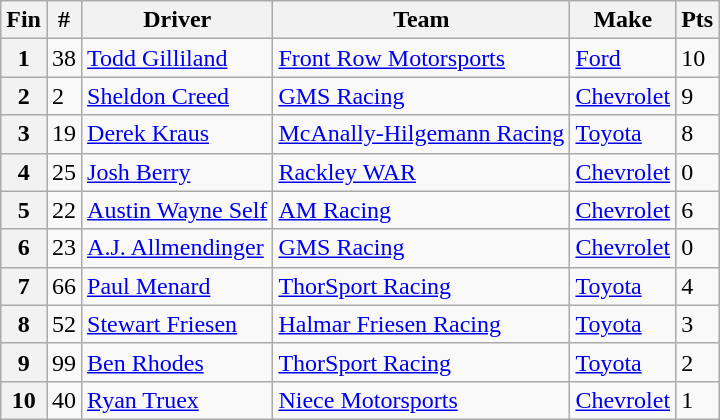<table class="wikitable">
<tr>
<th>Fin</th>
<th>#</th>
<th>Driver</th>
<th>Team</th>
<th>Make</th>
<th>Pts</th>
</tr>
<tr>
<th>1</th>
<td>38</td>
<td><a href='#'>Todd Gilliland</a></td>
<td><a href='#'>Front Row Motorsports</a></td>
<td><a href='#'>Ford</a></td>
<td>10</td>
</tr>
<tr>
<th>2</th>
<td>2</td>
<td><a href='#'>Sheldon Creed</a></td>
<td><a href='#'>GMS Racing</a></td>
<td><a href='#'>Chevrolet</a></td>
<td>9</td>
</tr>
<tr>
<th>3</th>
<td>19</td>
<td><a href='#'>Derek Kraus</a></td>
<td><a href='#'>McAnally-Hilgemann Racing</a></td>
<td><a href='#'>Toyota</a></td>
<td>8</td>
</tr>
<tr>
<th>4</th>
<td>25</td>
<td><a href='#'>Josh Berry</a></td>
<td><a href='#'>Rackley WAR</a></td>
<td><a href='#'>Chevrolet</a></td>
<td>0</td>
</tr>
<tr>
<th>5</th>
<td>22</td>
<td><a href='#'>Austin Wayne Self</a></td>
<td><a href='#'>AM Racing</a></td>
<td><a href='#'>Chevrolet</a></td>
<td>6</td>
</tr>
<tr>
<th>6</th>
<td>23</td>
<td><a href='#'>A.J. Allmendinger</a></td>
<td><a href='#'>GMS Racing</a></td>
<td><a href='#'>Chevrolet</a></td>
<td>0</td>
</tr>
<tr>
<th>7</th>
<td>66</td>
<td><a href='#'>Paul Menard</a></td>
<td><a href='#'>ThorSport Racing</a></td>
<td><a href='#'>Toyota</a></td>
<td>4</td>
</tr>
<tr>
<th>8</th>
<td>52</td>
<td><a href='#'>Stewart Friesen</a></td>
<td><a href='#'>Halmar Friesen Racing</a></td>
<td><a href='#'>Toyota</a></td>
<td>3</td>
</tr>
<tr>
<th>9</th>
<td>99</td>
<td><a href='#'>Ben Rhodes</a></td>
<td><a href='#'>ThorSport Racing</a></td>
<td><a href='#'>Toyota</a></td>
<td>2</td>
</tr>
<tr>
<th>10</th>
<td>40</td>
<td><a href='#'>Ryan Truex</a></td>
<td><a href='#'>Niece Motorsports</a></td>
<td><a href='#'>Chevrolet</a></td>
<td>1</td>
</tr>
</table>
